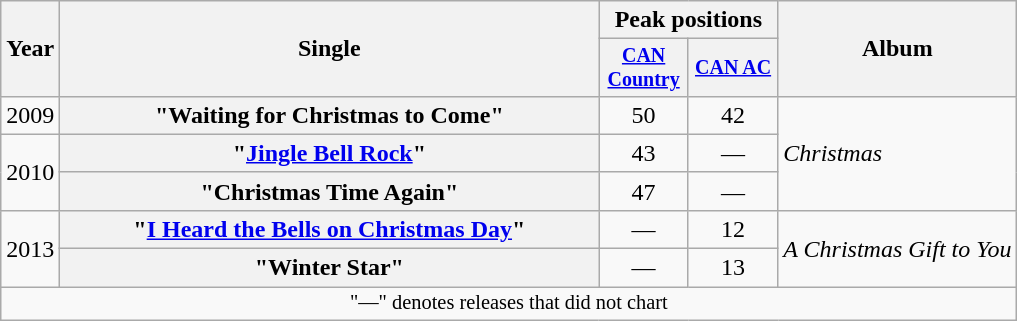<table class="wikitable plainrowheaders" style="text-align:center;">
<tr>
<th rowspan="2">Year</th>
<th rowspan="2" style="width:22em;">Single</th>
<th colspan="2">Peak positions</th>
<th rowspan="2">Album</th>
</tr>
<tr style="font-size:smaller;">
<th style="width:4em;"><a href='#'>CAN Country</a><br></th>
<th style="width:4em;"><a href='#'>CAN AC</a><br></th>
</tr>
<tr>
<td>2009</td>
<th scope="row">"Waiting for Christmas to Come"</th>
<td>50</td>
<td>42</td>
<td align="left" rowspan="3"><em>Christmas</em></td>
</tr>
<tr>
<td rowspan="2">2010</td>
<th scope="row">"<a href='#'>Jingle Bell Rock</a>"</th>
<td>43</td>
<td>—</td>
</tr>
<tr>
<th scope="row">"Christmas Time Again"</th>
<td>47</td>
<td>—</td>
</tr>
<tr>
<td rowspan="2">2013</td>
<th scope="row">"<a href='#'>I Heard the Bells on Christmas Day</a>"</th>
<td>—</td>
<td>12</td>
<td align="left" rowspan="2"><em>A Christmas Gift to You</em></td>
</tr>
<tr>
<th scope="row">"Winter Star"</th>
<td>—</td>
<td>13</td>
</tr>
<tr>
<td colspan="5" style="font-size:85%">"—" denotes releases that did not chart</td>
</tr>
</table>
